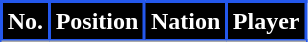<table class="wikitable sortable">
<tr>
<th style="background:#000000; color:white; border:2px solid #2458EC;" scope="col">No.</th>
<th style="background:#000000; color:white; border:2px solid #2458EC;" scope="col">Position</th>
<th style="background:#000000; color:white; border:2px solid #2458EC;" scope="col">Nation</th>
<th style="background:#000000; color:white; border:2px solid #2458EC;" scope="col">Player</th>
</tr>
<tr>
</tr>
</table>
